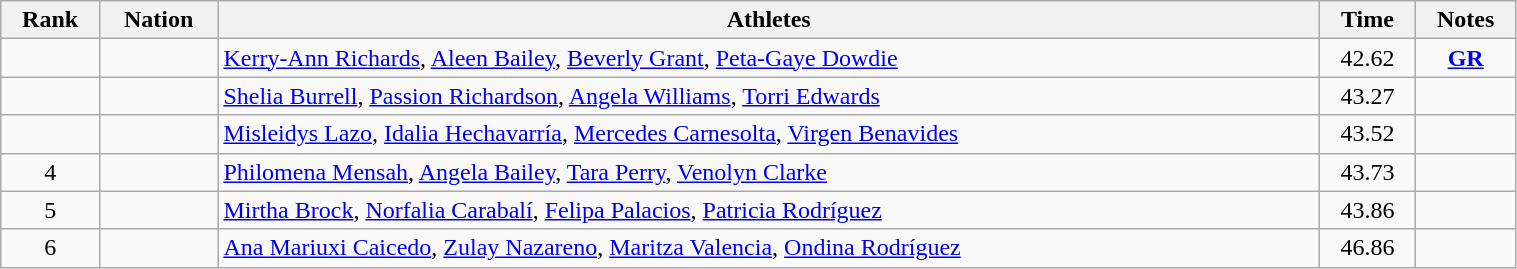<table class="wikitable sortable" width=80% style="text-align:center;">
<tr>
<th>Rank</th>
<th>Nation</th>
<th>Athletes</th>
<th>Time</th>
<th>Notes</th>
</tr>
<tr>
<td></td>
<td align=left></td>
<td align=left><a href='#'>Kerry-Ann Richards</a>, <a href='#'>Aleen Bailey</a>, <a href='#'>Beverly Grant</a>, <a href='#'>Peta-Gaye Dowdie</a></td>
<td>42.62</td>
<td><strong><a href='#'>GR</a></strong></td>
</tr>
<tr>
<td></td>
<td align=left></td>
<td align=left><a href='#'>Shelia Burrell</a>, <a href='#'>Passion Richardson</a>, <a href='#'>Angela Williams</a>, <a href='#'>Torri Edwards</a></td>
<td>43.27</td>
<td></td>
</tr>
<tr>
<td></td>
<td align=left></td>
<td align=left><a href='#'>Misleidys Lazo</a>, <a href='#'>Idalia Hechavarría</a>, <a href='#'>Mercedes Carnesolta</a>, <a href='#'>Virgen Benavides</a></td>
<td>43.52</td>
<td></td>
</tr>
<tr>
<td>4</td>
<td align=left></td>
<td align=left><a href='#'>Philomena Mensah</a>, <a href='#'>Angela Bailey</a>, <a href='#'>Tara Perry</a>, <a href='#'>Venolyn Clarke</a></td>
<td>43.73</td>
<td></td>
</tr>
<tr>
<td>5</td>
<td align=left></td>
<td align=left><a href='#'>Mirtha Brock</a>, <a href='#'>Norfalia Carabalí</a>, <a href='#'>Felipa Palacios</a>, <a href='#'>Patricia Rodríguez</a></td>
<td>43.86</td>
<td></td>
</tr>
<tr>
<td>6</td>
<td align=left></td>
<td align=left><a href='#'>Ana Mariuxi Caicedo</a>, <a href='#'>Zulay Nazareno</a>, <a href='#'>Maritza Valencia</a>, <a href='#'>Ondina Rodríguez</a></td>
<td>46.86</td>
<td></td>
</tr>
</table>
